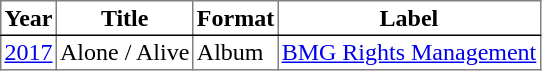<table border=1 cellpadding=2 style="border-collapse:collapse;">
<tr style="border-bottom:1px solid black;">
<th>Year</th>
<th>Title</th>
<th>Format</th>
<th>Label</th>
</tr>
<tr>
<td><a href='#'>2017</a></td>
<td>Alone / Alive</td>
<td>Album</td>
<td><a href='#'>BMG Rights Management</a></td>
</tr>
</table>
